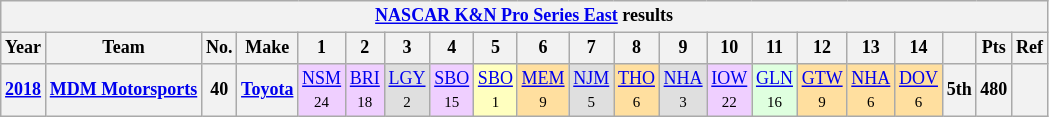<table class="wikitable" style="text-align:center; font-size:75%">
<tr>
<th colspan=45><a href='#'>NASCAR K&N Pro Series East</a> results</th>
</tr>
<tr>
<th>Year</th>
<th>Team</th>
<th>No.</th>
<th>Make</th>
<th>1</th>
<th>2</th>
<th>3</th>
<th>4</th>
<th>5</th>
<th>6</th>
<th>7</th>
<th>8</th>
<th>9</th>
<th>10</th>
<th>11</th>
<th>12</th>
<th>13</th>
<th>14</th>
<th></th>
<th>Pts</th>
<th>Ref</th>
</tr>
<tr>
<th><a href='#'>2018</a></th>
<th><a href='#'>MDM Motorsports</a></th>
<th>40</th>
<th><a href='#'>Toyota</a></th>
<td style="background:#EFCFFF;"><a href='#'>NSM</a><br><small>24</small></td>
<td style="background:#EFCFFF;"><a href='#'>BRI</a><br><small>18</small></td>
<td style="background:#DFDFDF;"><a href='#'>LGY</a><br><small>2</small></td>
<td style="background:#EFCFFF;"><a href='#'>SBO</a><br><small>15</small></td>
<td style="background:#FFFFBF;"><a href='#'>SBO</a><br><small>1</small></td>
<td style="background:#FFDF9F;"><a href='#'>MEM</a><br><small>9</small></td>
<td style="background:#DFDFDF;"><a href='#'>NJM</a><br><small>5</small></td>
<td style="background:#FFDF9F;"><a href='#'>THO</a><br><small>6</small></td>
<td style="background:#DFDFDF;"><a href='#'>NHA</a><br><small>3</small></td>
<td style="background:#EFCFFF;"><a href='#'>IOW</a><br><small>22</small></td>
<td style="background:#DFFFDF;"><a href='#'>GLN</a><br><small>16</small></td>
<td style="background:#FFDF9F;"><a href='#'>GTW</a><br><small>9</small></td>
<td style="background:#FFDF9F;"><a href='#'>NHA</a><br><small>6</small></td>
<td style="background:#FFDF9F;"><a href='#'>DOV</a><br><small>6</small></td>
<th>5th</th>
<th>480</th>
<th></th>
</tr>
</table>
